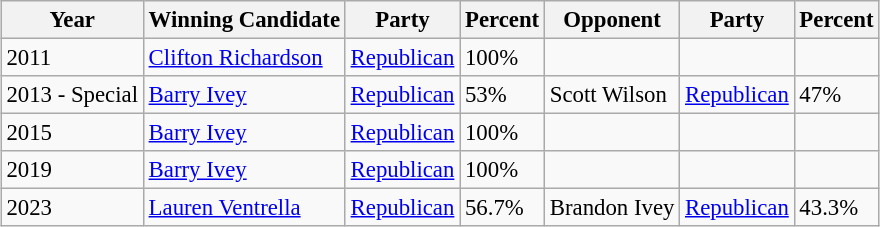<table class="wikitable" style="margin:0.5em auto; font-size:95%;">
<tr>
<th>Year</th>
<th>Winning Candidate</th>
<th>Party</th>
<th>Percent</th>
<th>Opponent</th>
<th>Party</th>
<th>Percent</th>
</tr>
<tr>
<td>2011</td>
<td><a href='#'>Clifton Richardson</a></td>
<td><a href='#'>Republican</a></td>
<td>100%</td>
<td></td>
<td></td>
<td></td>
</tr>
<tr>
<td>2013 - Special</td>
<td><a href='#'>Barry Ivey</a></td>
<td><a href='#'>Republican</a></td>
<td>53%</td>
<td>Scott Wilson</td>
<td><a href='#'>Republican</a></td>
<td>47%</td>
</tr>
<tr>
<td>2015</td>
<td><a href='#'>Barry Ivey</a></td>
<td><a href='#'>Republican</a></td>
<td>100%</td>
<td></td>
<td></td>
<td></td>
</tr>
<tr>
<td>2019</td>
<td><a href='#'>Barry Ivey</a></td>
<td><a href='#'>Republican</a></td>
<td>100%</td>
<td></td>
<td></td>
<td></td>
</tr>
<tr>
<td>2023</td>
<td><a href='#'>Lauren Ventrella</a></td>
<td><a href='#'>Republican</a></td>
<td>56.7%</td>
<td>Brandon Ivey</td>
<td><a href='#'>Republican</a></td>
<td>43.3%</td>
</tr>
</table>
